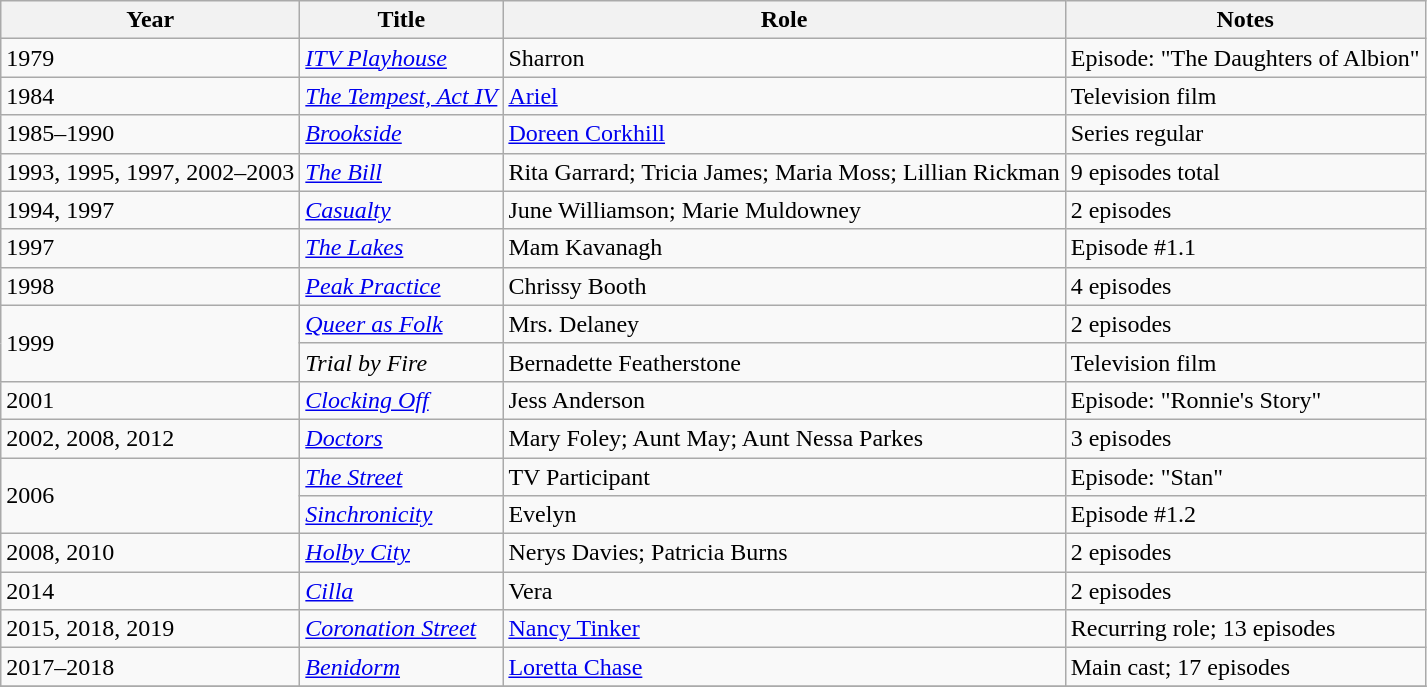<table class="wikitable sortable">
<tr>
<th>Year</th>
<th>Title</th>
<th>Role</th>
<th>Notes</th>
</tr>
<tr>
<td>1979</td>
<td><em><a href='#'>ITV Playhouse</a></em></td>
<td>Sharron</td>
<td>Episode: "The Daughters of Albion"</td>
</tr>
<tr>
<td>1984</td>
<td><em><a href='#'>The Tempest, Act IV</a></em></td>
<td><a href='#'>Ariel</a></td>
<td>Television film</td>
</tr>
<tr>
<td>1985–1990</td>
<td><em><a href='#'>Brookside</a></em></td>
<td><a href='#'>Doreen Corkhill</a></td>
<td>Series regular</td>
</tr>
<tr>
<td>1993, 1995, 1997, 2002–2003</td>
<td><em><a href='#'>The Bill</a></em></td>
<td>Rita Garrard; Tricia James; Maria Moss; Lillian Rickman</td>
<td>9 episodes total</td>
</tr>
<tr>
<td>1994, 1997</td>
<td><em><a href='#'>Casualty</a></em></td>
<td>June Williamson; Marie Muldowney</td>
<td>2 episodes</td>
</tr>
<tr>
<td>1997</td>
<td><em><a href='#'>The Lakes</a></em></td>
<td>Mam Kavanagh</td>
<td>Episode #1.1</td>
</tr>
<tr>
<td>1998</td>
<td><em><a href='#'>Peak Practice</a></em></td>
<td>Chrissy Booth</td>
<td>4 episodes</td>
</tr>
<tr>
<td rowspan=2>1999</td>
<td><em><a href='#'>Queer as Folk</a></em></td>
<td>Mrs. Delaney</td>
<td>2 episodes</td>
</tr>
<tr>
<td><em>Trial by Fire</em></td>
<td>Bernadette Featherstone</td>
<td>Television film </td>
</tr>
<tr>
<td>2001</td>
<td><em><a href='#'>Clocking Off</a></em> </td>
<td>Jess Anderson</td>
<td>Episode: "Ronnie's Story"</td>
</tr>
<tr>
<td>2002, 2008, 2012</td>
<td><em><a href='#'>Doctors</a></em></td>
<td>Mary Foley; Aunt May; Aunt Nessa Parkes</td>
<td>3 episodes</td>
</tr>
<tr>
<td rowspan=2>2006</td>
<td><em><a href='#'>The Street</a></em></td>
<td>TV Participant</td>
<td>Episode: "Stan"</td>
</tr>
<tr>
<td><em><a href='#'>Sinchronicity</a></em></td>
<td>Evelyn</td>
<td>Episode #1.2</td>
</tr>
<tr>
<td>2008, 2010</td>
<td><em><a href='#'>Holby City</a></em></td>
<td>Nerys Davies; Patricia Burns</td>
<td>2 episodes</td>
</tr>
<tr>
<td>2014</td>
<td><em><a href='#'>Cilla</a></em> </td>
<td>Vera</td>
<td>2 episodes</td>
</tr>
<tr>
<td>2015, 2018, 2019</td>
<td><em><a href='#'>Coronation Street</a></em></td>
<td><a href='#'>Nancy Tinker</a></td>
<td>Recurring role; 13 episodes</td>
</tr>
<tr>
<td>2017–2018</td>
<td><em><a href='#'>Benidorm</a></em></td>
<td><a href='#'>Loretta Chase</a></td>
<td>Main cast; 17 episodes</td>
</tr>
<tr>
</tr>
</table>
